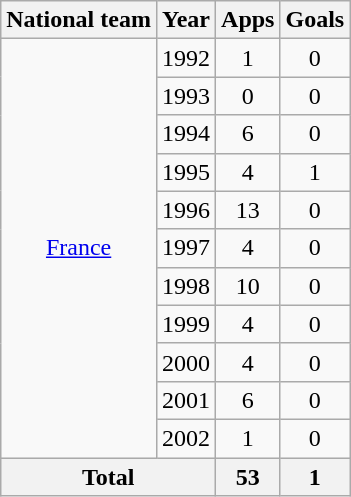<table class="wikitable" style="text-align:center">
<tr>
<th>National team</th>
<th>Year</th>
<th>Apps</th>
<th>Goals</th>
</tr>
<tr>
<td rowspan="11"><a href='#'>France</a></td>
<td>1992</td>
<td>1</td>
<td>0</td>
</tr>
<tr>
<td>1993</td>
<td>0</td>
<td>0</td>
</tr>
<tr>
<td>1994</td>
<td>6</td>
<td>0</td>
</tr>
<tr>
<td>1995</td>
<td>4</td>
<td>1</td>
</tr>
<tr>
<td>1996</td>
<td>13</td>
<td>0</td>
</tr>
<tr>
<td>1997</td>
<td>4</td>
<td>0</td>
</tr>
<tr>
<td>1998</td>
<td>10</td>
<td>0</td>
</tr>
<tr>
<td>1999</td>
<td>4</td>
<td>0</td>
</tr>
<tr>
<td>2000</td>
<td>4</td>
<td>0</td>
</tr>
<tr>
<td>2001</td>
<td>6</td>
<td>0</td>
</tr>
<tr>
<td>2002</td>
<td>1</td>
<td>0</td>
</tr>
<tr>
<th colspan="2">Total</th>
<th>53</th>
<th>1</th>
</tr>
</table>
